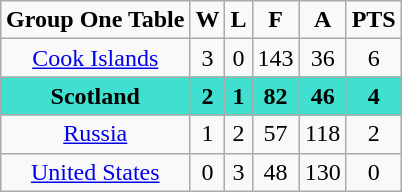<table class="wikitable"  style="text-align:center; float:right;">
<tr>
<td><strong>Group One Table</strong></td>
<td><strong>W</strong></td>
<td><strong>L</strong></td>
<td><strong>F</strong></td>
<td><strong>A</strong></td>
<td><strong>PTS</strong></td>
</tr>
<tr>
<td><a href='#'>Cook Islands</a></td>
<td>3</td>
<td>0</td>
<td>143</td>
<td>36</td>
<td>6</td>
</tr>
<tr style="background:turquoise;">
<td><strong>Scotland</strong></td>
<td style="background:turquoise;"><strong>2</strong></td>
<td style="background:turquoise;"><strong>1</strong></td>
<td style="background:turquoise;"><strong>82</strong></td>
<td style="background:turquoise;"><strong>46</strong></td>
<td style="background:turquoise;"><strong>4</strong></td>
</tr>
<tr>
<td><a href='#'>Russia</a></td>
<td>1</td>
<td>2</td>
<td>57</td>
<td>118</td>
<td>2</td>
</tr>
<tr>
<td><a href='#'>United States</a></td>
<td>0</td>
<td>3</td>
<td>48</td>
<td>130</td>
<td>0</td>
</tr>
</table>
